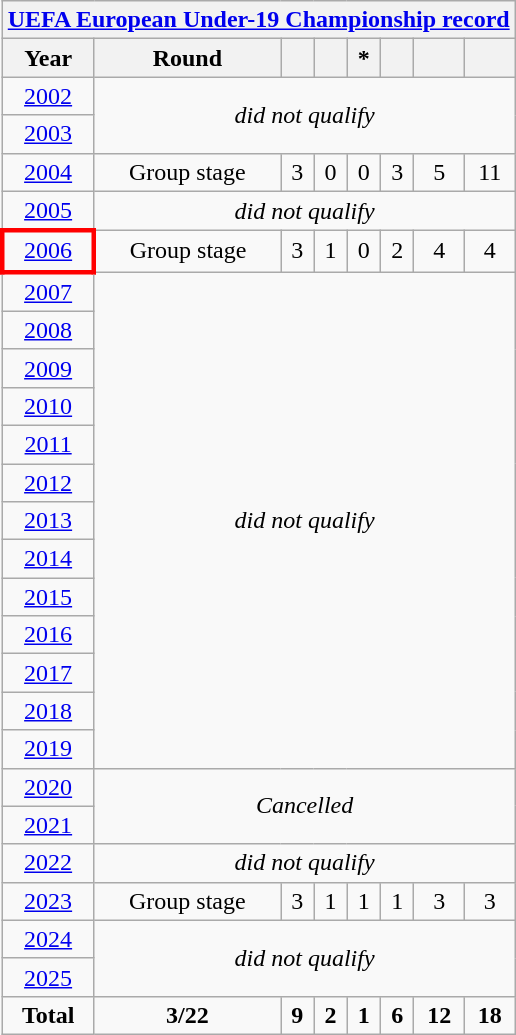<table class="wikitable" style="text-align: center;">
<tr>
<th colspan=8><a href='#'>UEFA European Under-19 Championship record</a></th>
</tr>
<tr>
<th>Year</th>
<th>Round</th>
<th></th>
<th></th>
<th> *</th>
<th></th>
<th></th>
<th></th>
</tr>
<tr>
<td> <a href='#'>2002</a></td>
<td colspan=8 rowspan=2><em>did not qualify</em></td>
</tr>
<tr>
<td> <a href='#'>2003</a></td>
</tr>
<tr>
<td> <a href='#'>2004</a></td>
<td>Group stage</td>
<td>3</td>
<td>0</td>
<td>0</td>
<td>3</td>
<td>5</td>
<td>11</td>
</tr>
<tr>
<td> <a href='#'>2005</a></td>
<td colspan=8 rowspan=1><em>did not qualify</em></td>
</tr>
<tr>
<td style="border: 3px solid red"> <a href='#'>2006</a></td>
<td>Group stage</td>
<td>3</td>
<td>1</td>
<td>0</td>
<td>2</td>
<td>4</td>
<td>4</td>
</tr>
<tr>
<td> <a href='#'>2007</a></td>
<td colspan=8 rowspan=13><em>did not qualify</em></td>
</tr>
<tr>
<td> <a href='#'>2008</a></td>
</tr>
<tr>
<td> <a href='#'>2009</a></td>
</tr>
<tr>
<td> <a href='#'>2010</a></td>
</tr>
<tr>
<td> <a href='#'>2011</a></td>
</tr>
<tr>
<td> <a href='#'>2012</a></td>
</tr>
<tr>
<td> <a href='#'>2013</a></td>
</tr>
<tr>
<td> <a href='#'>2014</a></td>
</tr>
<tr>
<td> <a href='#'>2015</a></td>
</tr>
<tr>
<td> <a href='#'>2016</a></td>
</tr>
<tr>
<td> <a href='#'>2017</a></td>
</tr>
<tr>
<td> <a href='#'>2018</a></td>
</tr>
<tr>
<td> <a href='#'>2019</a></td>
</tr>
<tr>
<td> <a href='#'>2020</a></td>
<td colspan=8 rowspan=2><em>Cancelled</em></td>
</tr>
<tr>
<td> <a href='#'>2021</a></td>
</tr>
<tr>
<td> <a href='#'>2022</a></td>
<td colspan=8><em>did not qualify</em></td>
</tr>
<tr>
<td> <a href='#'>2023</a></td>
<td>Group stage</td>
<td>3</td>
<td>1</td>
<td>1</td>
<td>1</td>
<td>3</td>
<td>3</td>
</tr>
<tr>
<td> <a href='#'>2024</a></td>
<td colspan=8 rowspan=2><em>did not qualify</em></td>
</tr>
<tr>
<td> <a href='#'>2025</a></td>
</tr>
<tr>
<td><strong>Total</strong></td>
<td><strong>3/22</strong></td>
<td><strong>9</strong></td>
<td><strong>2</strong></td>
<td><strong>1</strong></td>
<td><strong>6</strong></td>
<td><strong>12</strong></td>
<td><strong>18</strong></td>
</tr>
</table>
